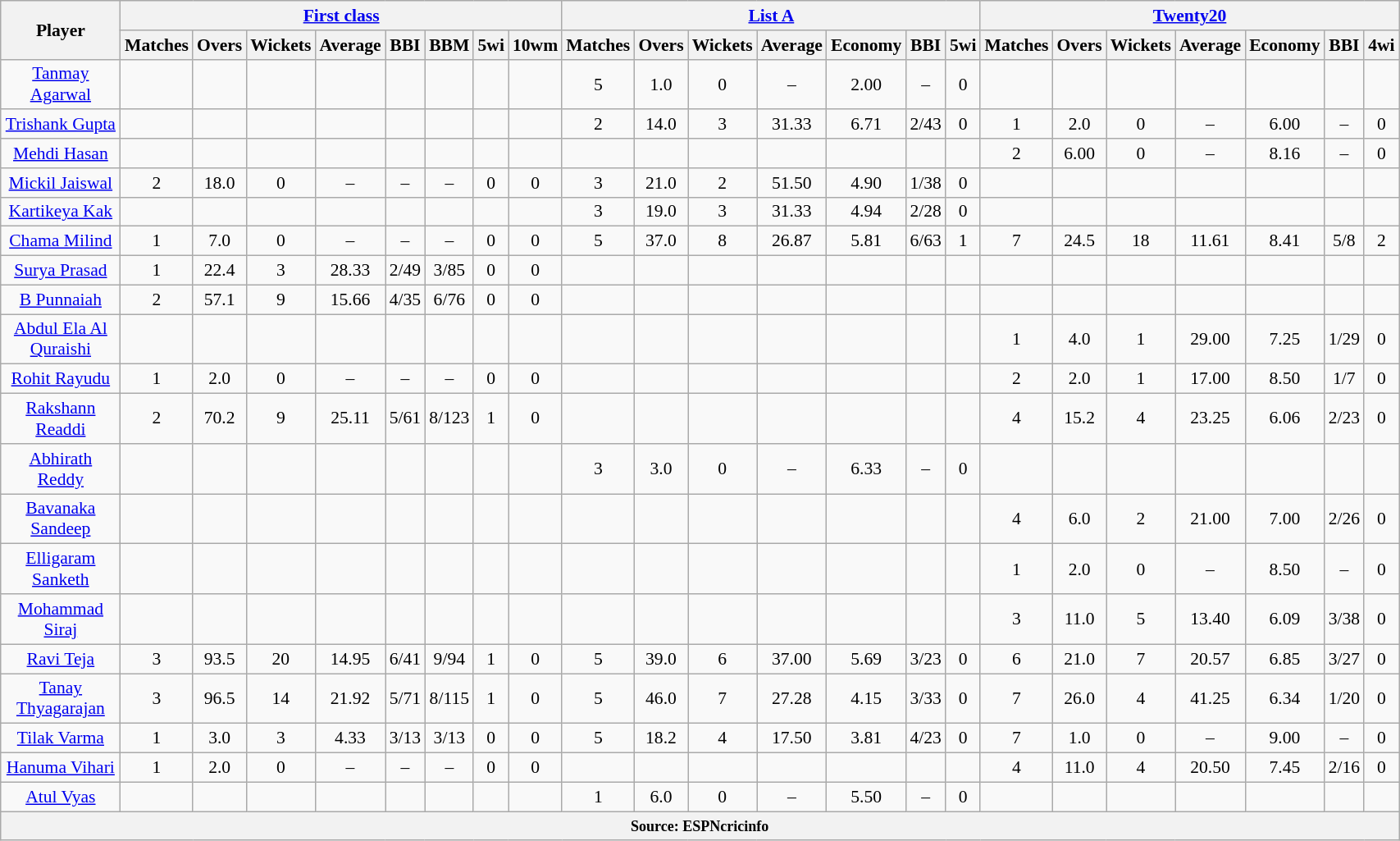<table class="wikitable" style="font-size: 90%; text-align: center;width:90%;">
<tr>
<th rowspan=2>Player</th>
<th colspan=8><a href='#'>First class</a></th>
<th colspan=7><a href='#'>List A</a></th>
<th colspan=7><a href='#'>Twenty20</a></th>
</tr>
<tr>
<th>Matches</th>
<th>Overs</th>
<th>Wickets</th>
<th>Average</th>
<th>BBI</th>
<th>BBM</th>
<th>5wi</th>
<th>10wm</th>
<th>Matches</th>
<th>Overs</th>
<th>Wickets</th>
<th>Average</th>
<th>Economy</th>
<th>BBI</th>
<th>5wi</th>
<th>Matches</th>
<th>Overs</th>
<th>Wickets</th>
<th>Average</th>
<th>Economy</th>
<th>BBI</th>
<th>4wi</th>
</tr>
<tr>
<td><a href='#'>Tanmay Agarwal</a></td>
<td></td>
<td></td>
<td></td>
<td></td>
<td></td>
<td></td>
<td></td>
<td></td>
<td> 5</td>
<td>1.0</td>
<td>0</td>
<td>–</td>
<td>2.00</td>
<td>–</td>
<td>0</td>
<td></td>
<td></td>
<td></td>
<td></td>
<td></td>
<td></td>
<td></td>
</tr>
<tr>
<td><a href='#'>Trishank Gupta</a></td>
<td></td>
<td></td>
<td></td>
<td></td>
<td></td>
<td></td>
<td></td>
<td></td>
<td> 2</td>
<td>14.0</td>
<td>3</td>
<td>31.33</td>
<td>6.71</td>
<td>2/43</td>
<td>0</td>
<td> 1</td>
<td>2.0</td>
<td>0</td>
<td>–</td>
<td>6.00</td>
<td>–</td>
<td>0</td>
</tr>
<tr>
<td><a href='#'>Mehdi Hasan</a></td>
<td></td>
<td></td>
<td></td>
<td></td>
<td></td>
<td></td>
<td></td>
<td></td>
<td></td>
<td></td>
<td></td>
<td></td>
<td></td>
<td></td>
<td></td>
<td> 2</td>
<td>6.00</td>
<td>0</td>
<td>–</td>
<td>8.16</td>
<td>–</td>
<td>0</td>
</tr>
<tr>
<td><a href='#'>Mickil Jaiswal</a></td>
<td> 2</td>
<td>18.0</td>
<td>0</td>
<td>–</td>
<td>–</td>
<td>–</td>
<td>0</td>
<td>0</td>
<td> 3</td>
<td>21.0</td>
<td>2</td>
<td>51.50</td>
<td>4.90</td>
<td>1/38</td>
<td>0</td>
<td></td>
<td></td>
<td></td>
<td></td>
<td></td>
<td></td>
<td></td>
</tr>
<tr>
<td><a href='#'>Kartikeya Kak</a></td>
<td></td>
<td></td>
<td></td>
<td></td>
<td></td>
<td></td>
<td></td>
<td></td>
<td> 3</td>
<td>19.0</td>
<td>3</td>
<td>31.33</td>
<td>4.94</td>
<td>2/28</td>
<td>0</td>
<td></td>
<td></td>
<td></td>
<td></td>
<td></td>
<td></td>
<td></td>
</tr>
<tr>
<td><a href='#'>Chama Milind</a></td>
<td> 1</td>
<td>7.0</td>
<td>0</td>
<td>–</td>
<td>–</td>
<td>–</td>
<td>0</td>
<td>0</td>
<td> 5</td>
<td>37.0</td>
<td>8</td>
<td>26.87</td>
<td>5.81</td>
<td>6/63</td>
<td>1</td>
<td> 7</td>
<td>24.5</td>
<td>18</td>
<td>11.61</td>
<td>8.41</td>
<td>5/8</td>
<td>2</td>
</tr>
<tr>
<td><a href='#'>Surya Prasad</a></td>
<td> 1</td>
<td>22.4</td>
<td>3</td>
<td>28.33</td>
<td>2/49</td>
<td>3/85</td>
<td>0</td>
<td>0</td>
<td></td>
<td></td>
<td></td>
<td></td>
<td></td>
<td></td>
<td></td>
<td></td>
<td></td>
<td></td>
<td></td>
<td></td>
<td></td>
<td></td>
</tr>
<tr>
<td><a href='#'>B Punnaiah</a></td>
<td> 2</td>
<td>57.1</td>
<td>9</td>
<td>15.66</td>
<td>4/35</td>
<td>6/76</td>
<td>0</td>
<td>0</td>
<td></td>
<td></td>
<td></td>
<td></td>
<td></td>
<td></td>
<td></td>
<td></td>
<td></td>
<td></td>
<td></td>
<td></td>
<td></td>
<td></td>
</tr>
<tr>
<td><a href='#'>Abdul Ela Al Quraishi</a></td>
<td></td>
<td></td>
<td></td>
<td></td>
<td></td>
<td></td>
<td></td>
<td></td>
<td></td>
<td></td>
<td></td>
<td></td>
<td></td>
<td></td>
<td></td>
<td> 1</td>
<td>4.0</td>
<td>1</td>
<td>29.00</td>
<td>7.25</td>
<td>1/29</td>
<td>0</td>
</tr>
<tr>
<td><a href='#'>Rohit Rayudu</a></td>
<td> 1</td>
<td>2.0</td>
<td>0</td>
<td>–</td>
<td>–</td>
<td>–</td>
<td>0</td>
<td>0</td>
<td></td>
<td></td>
<td></td>
<td></td>
<td></td>
<td></td>
<td></td>
<td> 2</td>
<td>2.0</td>
<td>1</td>
<td>17.00</td>
<td>8.50</td>
<td>1/7</td>
<td>0</td>
</tr>
<tr>
<td><a href='#'>Rakshann Readdi</a></td>
<td> 2</td>
<td>70.2</td>
<td>9</td>
<td>25.11</td>
<td>5/61</td>
<td>8/123</td>
<td>1</td>
<td>0</td>
<td></td>
<td></td>
<td></td>
<td></td>
<td></td>
<td></td>
<td></td>
<td> 4</td>
<td>15.2</td>
<td>4</td>
<td>23.25</td>
<td>6.06</td>
<td>2/23</td>
<td>0</td>
</tr>
<tr>
<td><a href='#'>Abhirath Reddy</a></td>
<td></td>
<td></td>
<td></td>
<td></td>
<td></td>
<td></td>
<td></td>
<td></td>
<td> 3</td>
<td>3.0</td>
<td>0</td>
<td>–</td>
<td>6.33</td>
<td>–</td>
<td>0</td>
<td></td>
<td></td>
<td></td>
<td></td>
<td></td>
<td></td>
<td></td>
</tr>
<tr>
<td><a href='#'>Bavanaka Sandeep</a></td>
<td></td>
<td></td>
<td></td>
<td></td>
<td></td>
<td></td>
<td></td>
<td></td>
<td></td>
<td></td>
<td></td>
<td></td>
<td></td>
<td></td>
<td></td>
<td> 4</td>
<td>6.0</td>
<td>2</td>
<td>21.00</td>
<td>7.00</td>
<td>2/26</td>
<td>0</td>
</tr>
<tr>
<td><a href='#'>Elligaram Sanketh</a></td>
<td></td>
<td></td>
<td></td>
<td></td>
<td></td>
<td></td>
<td></td>
<td></td>
<td></td>
<td></td>
<td></td>
<td></td>
<td></td>
<td></td>
<td></td>
<td> 1</td>
<td>2.0</td>
<td>0</td>
<td>–</td>
<td>8.50</td>
<td>–</td>
<td>0</td>
</tr>
<tr>
<td><a href='#'>Mohammad Siraj</a></td>
<td></td>
<td></td>
<td></td>
<td></td>
<td></td>
<td></td>
<td></td>
<td></td>
<td></td>
<td></td>
<td></td>
<td></td>
<td></td>
<td></td>
<td></td>
<td> 3</td>
<td>11.0</td>
<td>5</td>
<td>13.40</td>
<td>6.09</td>
<td>3/38</td>
<td>0</td>
</tr>
<tr>
<td><a href='#'>Ravi Teja</a></td>
<td> 3</td>
<td>93.5</td>
<td>20</td>
<td>14.95</td>
<td>6/41</td>
<td>9/94</td>
<td>1</td>
<td>0</td>
<td> 5</td>
<td>39.0</td>
<td>6</td>
<td>37.00</td>
<td>5.69</td>
<td>3/23</td>
<td>0</td>
<td> 6</td>
<td>21.0</td>
<td>7</td>
<td>20.57</td>
<td>6.85</td>
<td>3/27</td>
<td>0</td>
</tr>
<tr>
<td><a href='#'>Tanay Thyagarajan</a></td>
<td> 3</td>
<td>96.5</td>
<td>14</td>
<td>21.92</td>
<td>5/71</td>
<td>8/115</td>
<td>1</td>
<td>0</td>
<td> 5</td>
<td>46.0</td>
<td>7</td>
<td>27.28</td>
<td>4.15</td>
<td>3/33</td>
<td>0</td>
<td> 7</td>
<td>26.0</td>
<td>4</td>
<td>41.25</td>
<td>6.34</td>
<td>1/20</td>
<td>0</td>
</tr>
<tr>
<td><a href='#'>Tilak Varma</a></td>
<td> 1</td>
<td>3.0</td>
<td>3</td>
<td>4.33</td>
<td>3/13</td>
<td>3/13</td>
<td>0</td>
<td>0</td>
<td> 5</td>
<td>18.2</td>
<td>4</td>
<td>17.50</td>
<td>3.81</td>
<td>4/23</td>
<td>0</td>
<td> 7</td>
<td>1.0</td>
<td>0</td>
<td>–</td>
<td>9.00</td>
<td>–</td>
<td>0</td>
</tr>
<tr>
<td><a href='#'>Hanuma Vihari</a></td>
<td> 1</td>
<td>2.0</td>
<td>0</td>
<td>–</td>
<td>–</td>
<td>–</td>
<td>0</td>
<td>0</td>
<td></td>
<td></td>
<td></td>
<td></td>
<td></td>
<td></td>
<td></td>
<td> 4</td>
<td>11.0</td>
<td>4</td>
<td>20.50</td>
<td>7.45</td>
<td>2/16</td>
<td>0</td>
</tr>
<tr>
<td><a href='#'>Atul Vyas</a></td>
<td></td>
<td></td>
<td></td>
<td></td>
<td></td>
<td></td>
<td></td>
<td></td>
<td> 1</td>
<td>6.0</td>
<td>0</td>
<td>–</td>
<td>5.50</td>
<td>–</td>
<td>0</td>
<td></td>
<td></td>
<td></td>
<td></td>
<td></td>
<td></td>
<td></td>
</tr>
<tr>
<th colspan="23"><small>Source: ESPNcricinfo</small></th>
</tr>
</table>
